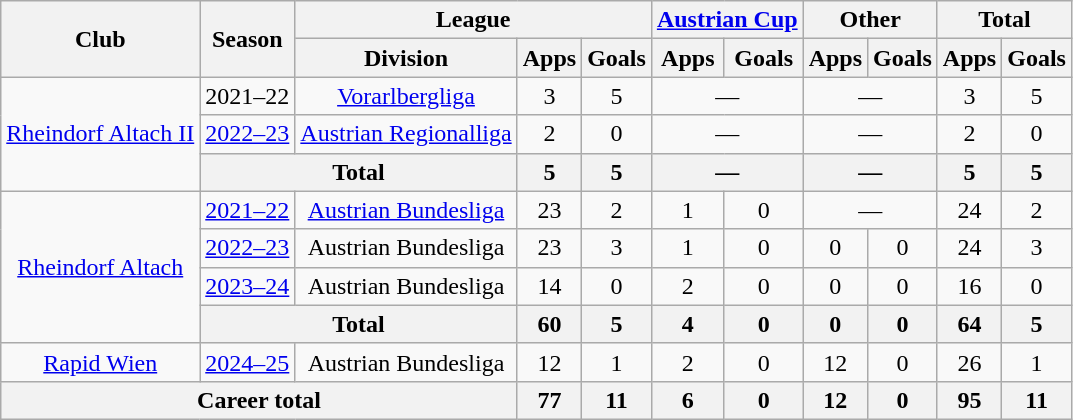<table class="wikitable" style="text-align:center">
<tr>
<th rowspan="2">Club</th>
<th rowspan="2">Season</th>
<th colspan="3">League</th>
<th colspan="2"><a href='#'>Austrian Cup</a></th>
<th colspan="2">Other</th>
<th colspan="2">Total</th>
</tr>
<tr>
<th>Division</th>
<th>Apps</th>
<th>Goals</th>
<th>Apps</th>
<th>Goals</th>
<th>Apps</th>
<th>Goals</th>
<th>Apps</th>
<th>Goals</th>
</tr>
<tr>
<td rowspan="3"><a href='#'>Rheindorf Altach II</a></td>
<td>2021–22</td>
<td><a href='#'>Vorarlbergliga</a></td>
<td>3</td>
<td>5</td>
<td colspan="2">—</td>
<td colspan="2">—</td>
<td>3</td>
<td>5</td>
</tr>
<tr>
<td><a href='#'>2022–23</a></td>
<td><a href='#'>Austrian Regionalliga</a></td>
<td>2</td>
<td>0</td>
<td colspan="2">—</td>
<td colspan="2">—</td>
<td>2</td>
<td>0</td>
</tr>
<tr>
<th colspan="2">Total</th>
<th>5</th>
<th>5</th>
<th colspan="2">—</th>
<th colspan="2">—</th>
<th>5</th>
<th>5</th>
</tr>
<tr>
<td rowspan="4"><a href='#'>Rheindorf Altach</a></td>
<td><a href='#'>2021–22</a></td>
<td><a href='#'>Austrian Bundesliga</a></td>
<td>23</td>
<td>2</td>
<td>1</td>
<td>0</td>
<td colspan="2">—</td>
<td>24</td>
<td>2</td>
</tr>
<tr>
<td><a href='#'>2022–23</a></td>
<td>Austrian Bundesliga</td>
<td>23</td>
<td>3</td>
<td>1</td>
<td>0</td>
<td>0</td>
<td>0</td>
<td>24</td>
<td>3</td>
</tr>
<tr>
<td><a href='#'>2023–24</a></td>
<td>Austrian Bundesliga</td>
<td>14</td>
<td>0</td>
<td>2</td>
<td>0</td>
<td>0</td>
<td>0</td>
<td>16</td>
<td>0</td>
</tr>
<tr>
<th colspan="2">Total</th>
<th>60</th>
<th>5</th>
<th>4</th>
<th>0</th>
<th>0</th>
<th>0</th>
<th>64</th>
<th>5</th>
</tr>
<tr>
<td><a href='#'>Rapid Wien</a></td>
<td><a href='#'>2024–25</a></td>
<td>Austrian Bundesliga</td>
<td>12</td>
<td>1</td>
<td>2</td>
<td>0</td>
<td>12</td>
<td>0</td>
<td>26</td>
<td>1</td>
</tr>
<tr>
<th colspan="3">Career total</th>
<th>77</th>
<th>11</th>
<th>6</th>
<th>0</th>
<th>12</th>
<th>0</th>
<th>95</th>
<th>11</th>
</tr>
</table>
